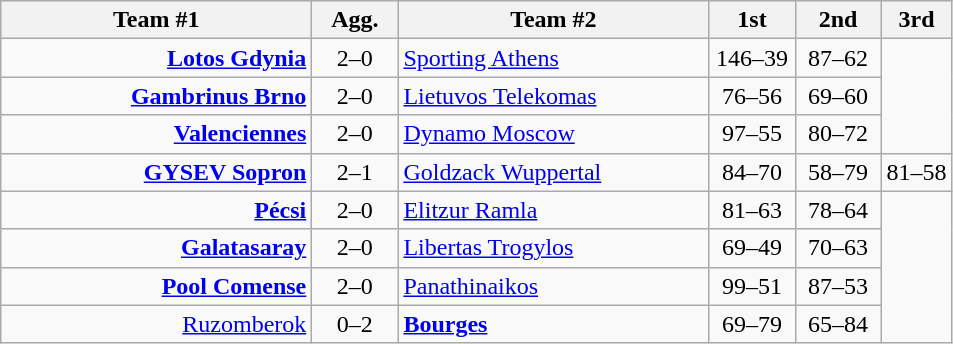<table class=wikitable style="text-align:center">
<tr>
<th width=200>Team #1</th>
<th width=50>Agg.</th>
<th width=200>Team #2</th>
<th width=50>1st</th>
<th width=50>2nd</th>
<th wifth=50>3rd</th>
</tr>
<tr>
<td align=right><strong><a href='#'>Lotos Gdynia</a></strong> </td>
<td align=center>2–0</td>
<td align=left> <a href='#'>Sporting Athens</a></td>
<td align=center>146–39</td>
<td align=center>87–62</td>
</tr>
<tr>
<td align=right><strong><a href='#'>Gambrinus Brno</a></strong> </td>
<td align=center>2–0</td>
<td align=left> <a href='#'>Lietuvos Telekomas</a></td>
<td align=center>76–56</td>
<td align=center>69–60</td>
</tr>
<tr>
<td align=right><strong><a href='#'>Valenciennes</a></strong> </td>
<td align=center>2–0</td>
<td align=left> <a href='#'>Dynamo Moscow</a></td>
<td align=center>97–55</td>
<td align=center>80–72</td>
</tr>
<tr>
<td align=right><strong><a href='#'>GYSEV Sopron</a></strong> </td>
<td align=center>2–1</td>
<td align=left> <a href='#'>Goldzack Wuppertal</a></td>
<td align=center>84–70</td>
<td align=center>58–79</td>
<td align=center>81–58</td>
</tr>
<tr>
<td align=right><strong><a href='#'>Pécsi</a></strong> </td>
<td align=center>2–0</td>
<td align=left> <a href='#'>Elitzur Ramla</a></td>
<td align=center>81–63</td>
<td align=center>78–64</td>
</tr>
<tr>
<td align=right><strong><a href='#'>Galatasaray</a></strong> </td>
<td align=center>2–0</td>
<td align=left> <a href='#'>Libertas Trogylos</a></td>
<td align=center>69–49</td>
<td align=center>70–63</td>
</tr>
<tr>
<td align=right><strong><a href='#'>Pool Comense</a></strong> </td>
<td align=center>2–0</td>
<td align=left> <a href='#'>Panathinaikos</a></td>
<td align=center>99–51</td>
<td align=center>87–53</td>
</tr>
<tr>
<td align=right><a href='#'>Ruzomberok</a> </td>
<td align=center>0–2</td>
<td align=left> <strong><a href='#'>Bourges</a></strong></td>
<td align=center>69–79</td>
<td align=center>65–84</td>
</tr>
</table>
